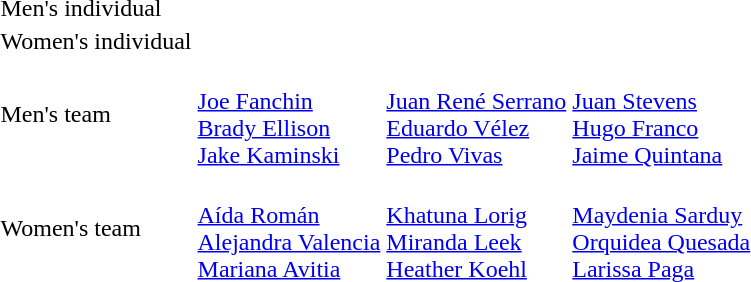<table>
<tr>
<td>Men's individual<br></td>
<td></td>
<td></td>
<td></td>
</tr>
<tr>
<td>Women's individual<br></td>
<td></td>
<td></td>
<td></td>
</tr>
<tr>
<td>Men's team<br></td>
<td><br><a href='#'>Joe Fanchin</a> <br> <a href='#'>Brady Ellison</a> <br> <a href='#'>Jake Kaminski</a></td>
<td><br><a href='#'>Juan René Serrano</a> <br> <a href='#'>Eduardo Vélez</a> <br> <a href='#'>Pedro Vivas</a></td>
<td><br><a href='#'>Juan Stevens</a> <br> <a href='#'>Hugo Franco</a> <br> <a href='#'>Jaime Quintana</a></td>
</tr>
<tr>
<td>Women's team<br></td>
<td><br><a href='#'>Aída Román</a> <br> <a href='#'>Alejandra Valencia</a> <br> <a href='#'>Mariana Avitia</a></td>
<td><br><a href='#'>Khatuna Lorig</a> <br> <a href='#'>Miranda Leek</a> <br> <a href='#'>Heather Koehl</a></td>
<td><br><a href='#'>Maydenia Sarduy</a><br><a href='#'>Orquidea Quesada</a><br><a href='#'>Larissa Paga</a></td>
</tr>
</table>
